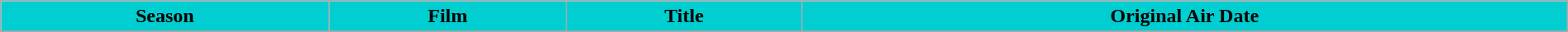<table class="wikitable plainrowheaders" style="width:100%">
<tr>
<th style="background-color: #00CED1">Season</th>
<th style="background-color: #00CED1">Film</th>
<th style="background-color: #00CED1">Title</th>
<th style="background-color: #00CED1">Original Air Date</th>
</tr>
<tr>
</tr>
</table>
